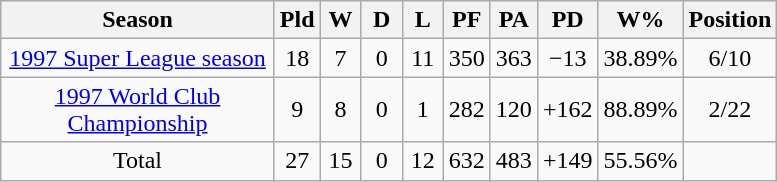<table class="wikitable" style="text-align:center;">
<tr>
<th width=175>Season</th>
<th style="width:20px;" abbr="Played">Pld</th>
<th style="width:20px;" abbr="Won">W</th>
<th style="width:20px;" abbr="Drawn">D</th>
<th style="width:20px;" abbr="Lost">L</th>
<th style="width:20px;" abbr="Points for">PF</th>
<th style="width:20px;" abbr="Points against">PA</th>
<th style="width:20px;" abbr="Points difference">PD</th>
<th style="width:20px;" abbr="Win percentage">W%</th>
<th style="width:20px;" abbr="Position">Position</th>
</tr>
<tr>
<td><a href='#'>1997 Super League season</a></td>
<td>18</td>
<td>7</td>
<td>0</td>
<td>11</td>
<td>350</td>
<td>363</td>
<td>−13</td>
<td>38.89%</td>
<td>6/10</td>
</tr>
<tr>
<td><a href='#'>1997 World Club Championship</a></td>
<td>9</td>
<td>8</td>
<td>0</td>
<td>1</td>
<td>282</td>
<td>120</td>
<td>+162</td>
<td>88.89%</td>
<td>2/22</td>
</tr>
<tr>
<td>Total</td>
<td>27</td>
<td>15</td>
<td>0</td>
<td>12</td>
<td>632</td>
<td>483</td>
<td>+149</td>
<td>55.56%</td>
<td></td>
</tr>
</table>
